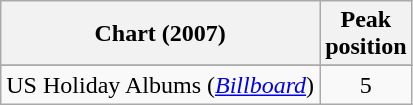<table class="wikitable sortable">
<tr>
<th>Chart (2007)</th>
<th>Peak<br>position</th>
</tr>
<tr>
</tr>
<tr>
<td>US Holiday Albums (<em><a href='#'>Billboard</a></em>)</td>
<td align=center>5</td>
</tr>
</table>
